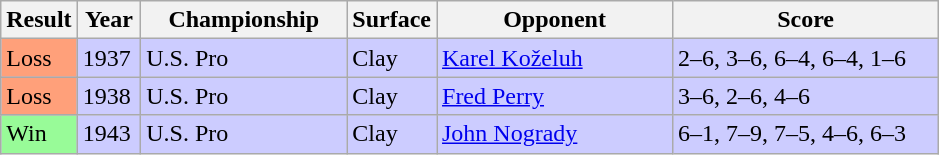<table class='sortable wikitable'>
<tr>
<th style="width:40px">Result</th>
<th style="width:35px">Year</th>
<th style="width:130px">Championship</th>
<th style="width:50px">Surface</th>
<th style="width:150px">Opponent</th>
<th style="width:170px" class="unsortable">Score</th>
</tr>
<tr style="background:#ccccff;">
<td style="background:#ffa07a;">Loss</td>
<td>1937</td>
<td>U.S. Pro</td>
<td>Clay</td>
<td> <a href='#'>Karel Koželuh</a></td>
<td>2–6, 3–6, 6–4, 6–4, 1–6</td>
</tr>
<tr style="background:#ccccff;">
<td style="background:#ffa07a;">Loss</td>
<td>1938</td>
<td>U.S. Pro</td>
<td>Clay</td>
<td> <a href='#'>Fred Perry</a></td>
<td>3–6, 2–6, 4–6</td>
</tr>
<tr style="background:#ccccff;">
<td style="background:#98fb98;">Win</td>
<td>1943</td>
<td>U.S. Pro</td>
<td>Clay</td>
<td> <a href='#'>John Nogrady</a></td>
<td>6–1, 7–9, 7–5, 4–6, 6–3</td>
</tr>
</table>
